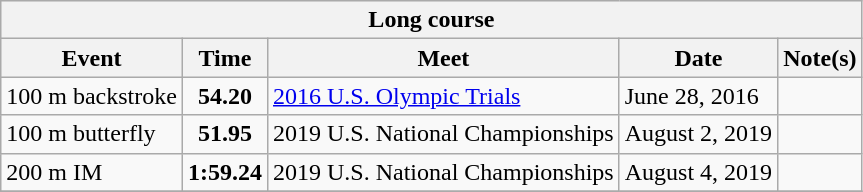<table class="wikitable">
<tr style="background:#eee;">
<th colspan="5">Long course</th>
</tr>
<tr style="background:#eee;">
<th>Event</th>
<th>Time</th>
<th>Meet</th>
<th>Date</th>
<th>Note(s)</th>
</tr>
<tr>
<td>100 m backstroke</td>
<td style="text-align:center;"><strong>54.20</strong></td>
<td><a href='#'>2016 U.S. Olympic Trials</a></td>
<td>June 28, 2016</td>
<td></td>
</tr>
<tr>
<td>100 m butterfly</td>
<td style="text-align:center;"><strong>51.95</strong></td>
<td>2019 U.S. National Championships</td>
<td>August 2, 2019</td>
<td></td>
</tr>
<tr>
<td>200 m IM</td>
<td style="text-align:center;"><strong>1:59.24</strong></td>
<td>2019 U.S. National Championships</td>
<td>August 4, 2019</td>
<td></td>
</tr>
<tr>
</tr>
</table>
